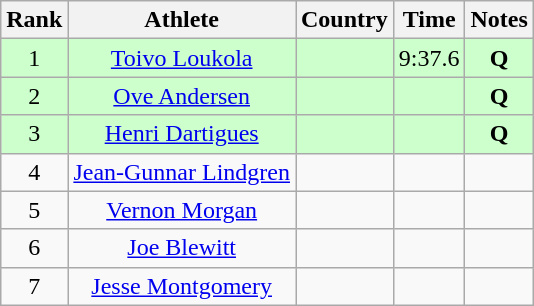<table class="wikitable sortable" style="text-align:center">
<tr>
<th>Rank</th>
<th>Athlete</th>
<th>Country</th>
<th>Time</th>
<th>Notes</th>
</tr>
<tr bgcolor=ccffcc>
<td>1</td>
<td><a href='#'>Toivo Loukola</a></td>
<td align=left></td>
<td>9:37.6</td>
<td><strong>Q</strong></td>
</tr>
<tr bgcolor=ccffcc>
<td>2</td>
<td><a href='#'>Ove Andersen</a></td>
<td align=left></td>
<td></td>
<td><strong> Q </strong></td>
</tr>
<tr bgcolor=ccffcc>
<td>3</td>
<td><a href='#'>Henri Dartigues</a></td>
<td align=left></td>
<td></td>
<td><strong>Q </strong></td>
</tr>
<tr>
<td>4</td>
<td><a href='#'>Jean-Gunnar Lindgren</a></td>
<td align=left></td>
<td></td>
<td><strong> </strong></td>
</tr>
<tr>
<td>5</td>
<td><a href='#'>Vernon Morgan</a></td>
<td align=left></td>
<td></td>
<td><strong> </strong></td>
</tr>
<tr>
<td>6</td>
<td><a href='#'>Joe Blewitt</a></td>
<td align=left></td>
<td></td>
<td><strong> </strong></td>
</tr>
<tr>
<td>7</td>
<td><a href='#'>Jesse Montgomery</a></td>
<td align=left></td>
<td></td>
<td><strong> </strong></td>
</tr>
</table>
